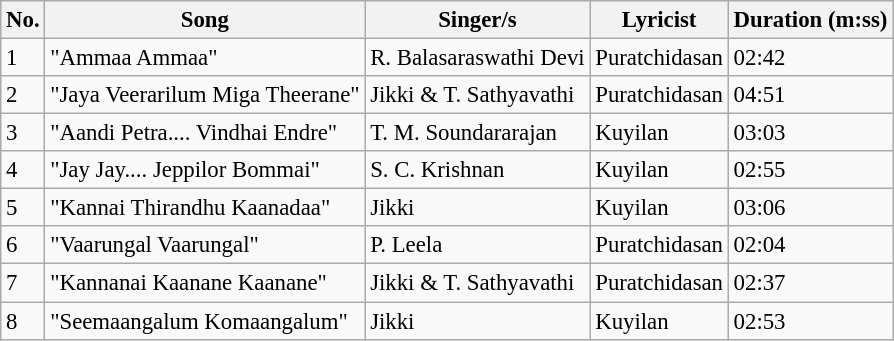<table class="wikitable" style="font-size:95%;">
<tr>
<th>No.</th>
<th>Song</th>
<th>Singer/s</th>
<th>Lyricist</th>
<th>Duration (m:ss)</th>
</tr>
<tr>
<td>1</td>
<td>"Ammaa Ammaa"</td>
<td>R. Balasaraswathi Devi</td>
<td>Puratchidasan</td>
<td>02:42</td>
</tr>
<tr>
<td>2</td>
<td>"Jaya Veerarilum Miga Theerane"</td>
<td>Jikki & T. Sathyavathi</td>
<td>Puratchidasan</td>
<td>04:51</td>
</tr>
<tr>
<td>3</td>
<td>"Aandi Petra.... Vindhai Endre"</td>
<td>T. M. Soundararajan</td>
<td>Kuyilan</td>
<td>03:03</td>
</tr>
<tr>
<td>4</td>
<td>"Jay Jay.... Jeppilor Bommai"</td>
<td>S. C. Krishnan</td>
<td>Kuyilan</td>
<td>02:55</td>
</tr>
<tr>
<td>5</td>
<td>"Kannai Thirandhu Kaanadaa"</td>
<td>Jikki</td>
<td>Kuyilan</td>
<td>03:06</td>
</tr>
<tr>
<td>6</td>
<td>"Vaarungal Vaarungal"</td>
<td>P. Leela</td>
<td>Puratchidasan</td>
<td>02:04</td>
</tr>
<tr>
<td>7</td>
<td>"Kannanai Kaanane Kaanane"</td>
<td>Jikki & T. Sathyavathi</td>
<td>Puratchidasan</td>
<td>02:37</td>
</tr>
<tr>
<td>8</td>
<td>"Seemaangalum Komaangalum"</td>
<td>Jikki</td>
<td>Kuyilan</td>
<td>02:53</td>
</tr>
</table>
